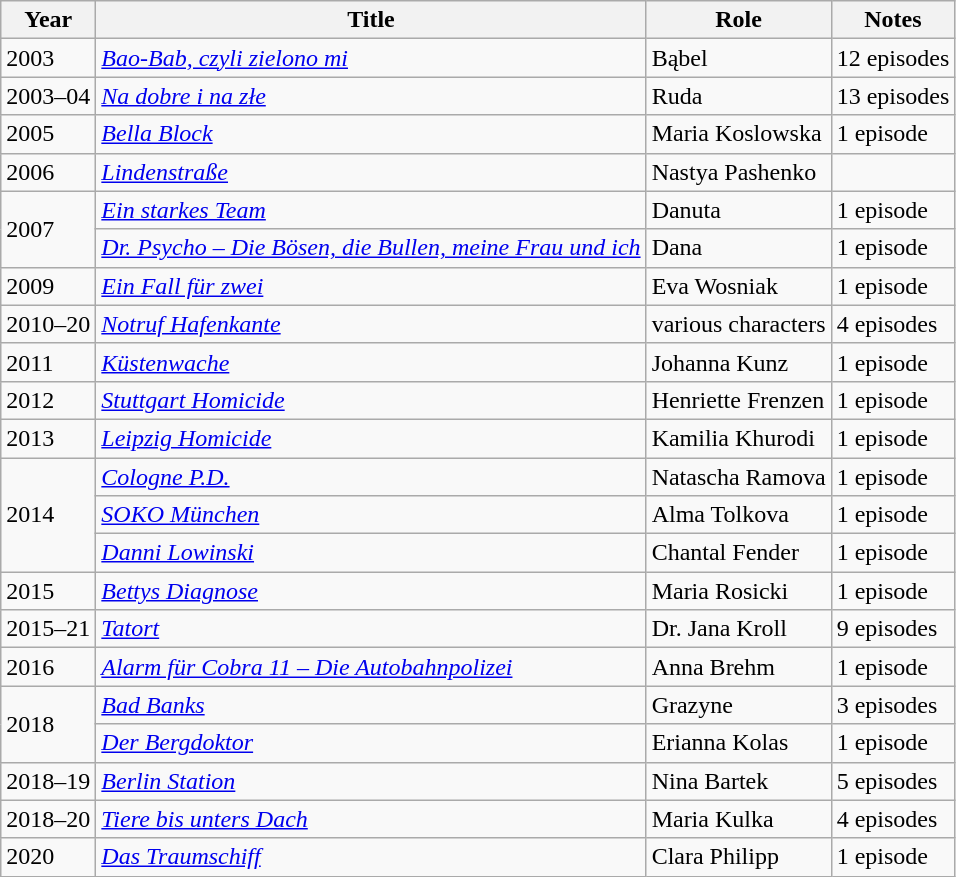<table class="wikitable sortable">
<tr>
<th>Year</th>
<th>Title</th>
<th>Role</th>
<th class="unsortable">Notes</th>
</tr>
<tr>
<td>2003</td>
<td><em><a href='#'>Bao-Bab, czyli zielono mi</a></em></td>
<td>Bąbel</td>
<td>12 episodes</td>
</tr>
<tr>
<td>2003–04</td>
<td><em><a href='#'>Na dobre i na złe</a></em></td>
<td>Ruda</td>
<td>13 episodes</td>
</tr>
<tr>
<td>2005</td>
<td><em><a href='#'>Bella Block</a></em></td>
<td>Maria Koslowska</td>
<td>1 episode</td>
</tr>
<tr>
<td>2006</td>
<td><em><a href='#'>Lindenstraße</a></em></td>
<td>Nastya Pashenko</td>
<td></td>
</tr>
<tr>
<td rowspan=2>2007</td>
<td><em><a href='#'>Ein starkes Team</a></em></td>
<td>Danuta</td>
<td>1 episode</td>
</tr>
<tr>
<td><em><a href='#'>Dr. Psycho – Die Bösen, die Bullen, meine Frau und ich</a></em></td>
<td>Dana</td>
<td>1 episode</td>
</tr>
<tr>
<td>2009</td>
<td><em><a href='#'>Ein Fall für zwei</a></em></td>
<td>Eva Wosniak</td>
<td>1 episode</td>
</tr>
<tr>
<td>2010–20</td>
<td><em><a href='#'>Notruf Hafenkante</a></em></td>
<td>various characters</td>
<td>4 episodes</td>
</tr>
<tr>
<td>2011</td>
<td><em><a href='#'>Küstenwache</a></em></td>
<td>Johanna Kunz</td>
<td>1 episode</td>
</tr>
<tr>
<td>2012</td>
<td><em><a href='#'>Stuttgart Homicide</a></em></td>
<td>Henriette Frenzen</td>
<td>1 episode</td>
</tr>
<tr>
<td>2013</td>
<td><em><a href='#'>Leipzig Homicide</a></em></td>
<td>Kamilia Khurodi</td>
<td>1 episode</td>
</tr>
<tr>
<td rowspan=3>2014</td>
<td><em><a href='#'>Cologne P.D.</a></em></td>
<td>Natascha Ramova</td>
<td>1 episode</td>
</tr>
<tr>
<td><em><a href='#'>SOKO München</a></em></td>
<td>Alma Tolkova</td>
<td>1 episode</td>
</tr>
<tr>
<td><em><a href='#'>Danni Lowinski</a></em></td>
<td>Chantal Fender</td>
<td>1 episode</td>
</tr>
<tr>
<td>2015</td>
<td><em><a href='#'>Bettys Diagnose</a></em></td>
<td>Maria Rosicki</td>
<td>1 episode</td>
</tr>
<tr>
<td>2015–21</td>
<td><em><a href='#'>Tatort</a></em></td>
<td>Dr. Jana Kroll</td>
<td>9 episodes</td>
</tr>
<tr>
<td>2016</td>
<td><em><a href='#'>Alarm für Cobra 11 – Die Autobahnpolizei</a></em></td>
<td>Anna Brehm</td>
<td>1 episode</td>
</tr>
<tr>
<td rowspan=2>2018</td>
<td><em><a href='#'>Bad Banks</a></em></td>
<td>Grazyne</td>
<td>3 episodes</td>
</tr>
<tr>
<td><em><a href='#'>Der Bergdoktor</a></em></td>
<td>Erianna Kolas</td>
<td>1 episode</td>
</tr>
<tr>
<td>2018–19</td>
<td><em><a href='#'>Berlin Station</a></em></td>
<td>Nina Bartek</td>
<td>5 episodes</td>
</tr>
<tr>
<td>2018–20</td>
<td><em><a href='#'>Tiere bis unters Dach</a></em></td>
<td>Maria Kulka</td>
<td>4 episodes</td>
</tr>
<tr>
<td>2020</td>
<td><em><a href='#'>Das Traumschiff</a></em></td>
<td>Clara Philipp</td>
<td>1 episode</td>
</tr>
</table>
